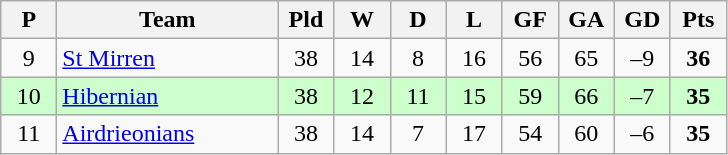<table class="wikitable" style="text-align: center;">
<tr>
<th width=30>P</th>
<th width=140>Team</th>
<th width=30>Pld</th>
<th width=30>W</th>
<th width=30>D</th>
<th width=30>L</th>
<th width=30>GF</th>
<th width=30>GA</th>
<th width=30>GD</th>
<th width=30>Pts</th>
</tr>
<tr>
<td>9</td>
<td align=left><a href='#'>St Mirren</a></td>
<td>38</td>
<td>14</td>
<td>8</td>
<td>16</td>
<td>56</td>
<td>65</td>
<td>–9</td>
<td><strong>36</strong></td>
</tr>
<tr style="background:#ccffcc;">
<td>10</td>
<td align=left><a href='#'>Hibernian</a></td>
<td>38</td>
<td>12</td>
<td>11</td>
<td>15</td>
<td>59</td>
<td>66</td>
<td>–7</td>
<td><strong>35</strong></td>
</tr>
<tr>
<td>11</td>
<td align=left><a href='#'>Airdrieonians</a></td>
<td>38</td>
<td>14</td>
<td>7</td>
<td>17</td>
<td>54</td>
<td>60</td>
<td>–6</td>
<td><strong>35</strong></td>
</tr>
</table>
